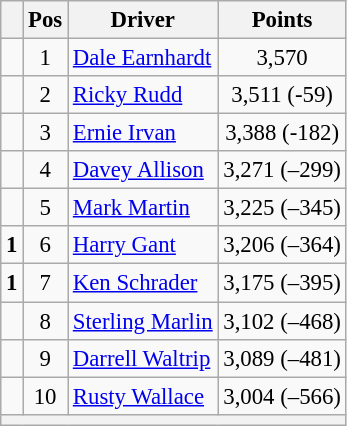<table class="wikitable" style="font-size: 95%;">
<tr>
<th></th>
<th>Pos</th>
<th>Driver</th>
<th>Points</th>
</tr>
<tr>
<td align="left"></td>
<td style="text-align:center;">1</td>
<td><a href='#'>Dale Earnhardt</a></td>
<td style="text-align:center;">3,570</td>
</tr>
<tr>
<td align="left"></td>
<td style="text-align:center;">2</td>
<td><a href='#'>Ricky Rudd</a></td>
<td style="text-align:center;">3,511 (-59)</td>
</tr>
<tr>
<td align="left"></td>
<td style="text-align:center;">3</td>
<td><a href='#'>Ernie Irvan</a></td>
<td style="text-align:center;">3,388 (-182)</td>
</tr>
<tr>
<td align="left"></td>
<td style="text-align:center;">4</td>
<td><a href='#'>Davey Allison</a></td>
<td style="text-align:center;">3,271 (–299)</td>
</tr>
<tr>
<td align="left"></td>
<td style="text-align:center;">5</td>
<td><a href='#'>Mark Martin</a></td>
<td style="text-align:center;">3,225 (–345)</td>
</tr>
<tr>
<td align="left">  <strong>1</strong></td>
<td style="text-align:center;">6</td>
<td><a href='#'>Harry Gant</a></td>
<td style="text-align:center;">3,206 (–364)</td>
</tr>
<tr>
<td align="left">  <strong>1</strong></td>
<td style="text-align:center;">7</td>
<td><a href='#'>Ken Schrader</a></td>
<td style="text-align:center;">3,175 (–395)</td>
</tr>
<tr>
<td align="left"></td>
<td style="text-align:center;">8</td>
<td><a href='#'>Sterling Marlin</a></td>
<td style="text-align:center;">3,102 (–468)</td>
</tr>
<tr>
<td align="left"></td>
<td style="text-align:center;">9</td>
<td><a href='#'>Darrell Waltrip</a></td>
<td style="text-align:center;">3,089 (–481)</td>
</tr>
<tr>
<td align="left"></td>
<td style="text-align:center;">10</td>
<td><a href='#'>Rusty Wallace</a></td>
<td style="text-align:center;">3,004 (–566)</td>
</tr>
<tr class="sortbottom">
<th colspan="9"></th>
</tr>
</table>
